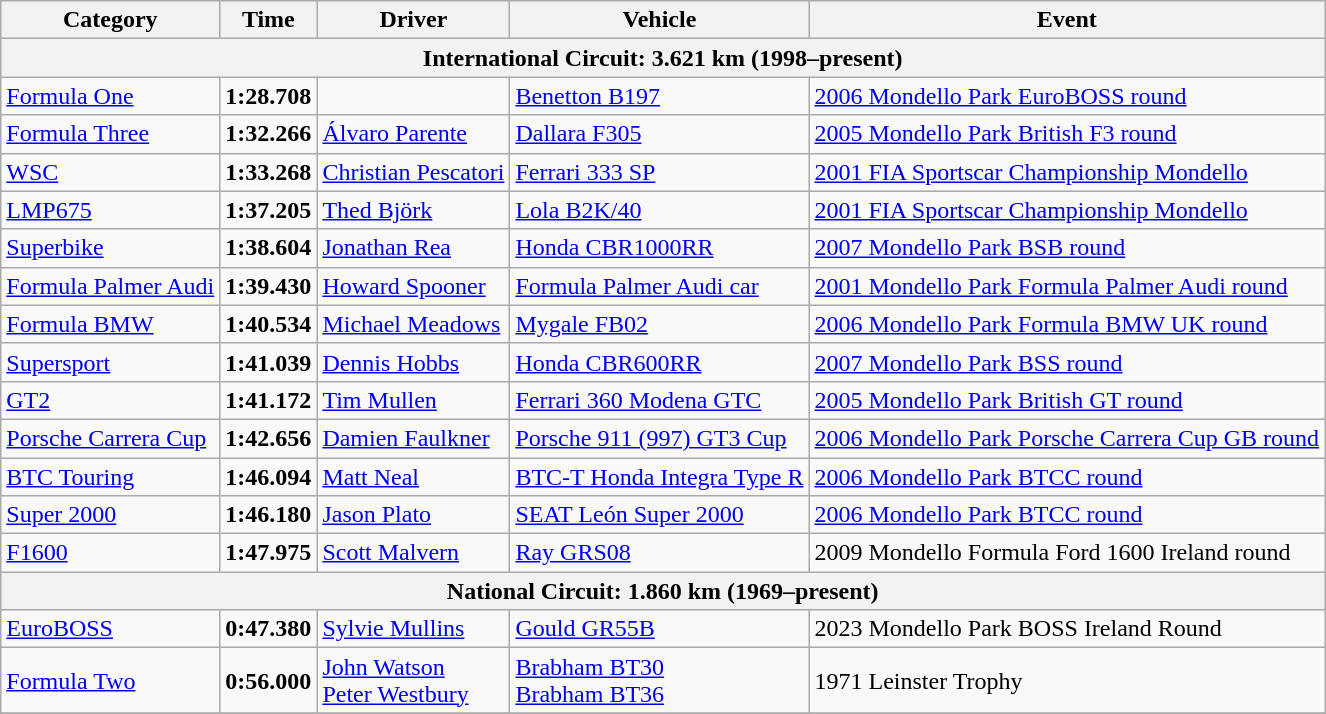<table class="wikitable">
<tr>
<th>Category</th>
<th>Time</th>
<th>Driver</th>
<th>Vehicle</th>
<th>Event</th>
</tr>
<tr>
<th colspan=5>International Circuit: 3.621 km (1998–present)</th>
</tr>
<tr>
<td><a href='#'>Formula One</a></td>
<td><strong>1:28.708</strong></td>
<td></td>
<td><a href='#'>Benetton B197</a></td>
<td><a href='#'>2006 Mondello Park EuroBOSS round</a></td>
</tr>
<tr>
<td><a href='#'>Formula Three</a></td>
<td><strong>1:32.266</strong></td>
<td><a href='#'>Álvaro Parente</a></td>
<td><a href='#'>Dallara F305</a></td>
<td><a href='#'>2005 Mondello Park British F3 round</a></td>
</tr>
<tr>
<td><a href='#'>WSC</a></td>
<td><strong>1:33.268</strong></td>
<td><a href='#'>Christian Pescatori</a></td>
<td><a href='#'>Ferrari 333 SP</a></td>
<td><a href='#'>2001 FIA Sportscar Championship Mondello</a></td>
</tr>
<tr>
<td><a href='#'>LMP675</a></td>
<td><strong>1:37.205</strong></td>
<td><a href='#'>Thed Björk</a></td>
<td><a href='#'>Lola B2K/40</a></td>
<td><a href='#'>2001 FIA Sportscar Championship Mondello</a></td>
</tr>
<tr>
<td><a href='#'>Superbike</a></td>
<td><strong>1:38.604</strong></td>
<td><a href='#'>Jonathan Rea</a></td>
<td><a href='#'>Honda CBR1000RR</a></td>
<td><a href='#'>2007 Mondello Park BSB round</a></td>
</tr>
<tr>
<td><a href='#'>Formula Palmer Audi</a></td>
<td><strong>1:39.430</strong></td>
<td><a href='#'>Howard Spooner</a></td>
<td><a href='#'>Formula Palmer Audi car</a></td>
<td><a href='#'>2001 Mondello Park Formula Palmer Audi round</a></td>
</tr>
<tr>
<td><a href='#'>Formula BMW</a></td>
<td><strong>1:40.534</strong></td>
<td><a href='#'>Michael Meadows</a></td>
<td><a href='#'>Mygale FB02</a></td>
<td><a href='#'>2006 Mondello Park Formula BMW UK round</a></td>
</tr>
<tr>
<td><a href='#'>Supersport</a></td>
<td><strong>1:41.039</strong></td>
<td><a href='#'>Dennis Hobbs</a></td>
<td><a href='#'>Honda CBR600RR</a></td>
<td><a href='#'>2007 Mondello Park BSS round</a></td>
</tr>
<tr>
<td><a href='#'>GT2</a></td>
<td><strong>1:41.172</strong></td>
<td><a href='#'>Tim Mullen</a></td>
<td><a href='#'>Ferrari 360 Modena GTC</a></td>
<td><a href='#'>2005 Mondello Park British GT round</a></td>
</tr>
<tr>
<td><a href='#'>Porsche Carrera Cup</a></td>
<td><strong>1:42.656</strong></td>
<td><a href='#'>Damien Faulkner</a></td>
<td><a href='#'>Porsche 911 (997) GT3 Cup</a></td>
<td><a href='#'>2006 Mondello Park Porsche Carrera Cup GB round</a></td>
</tr>
<tr>
<td><a href='#'>BTC Touring</a></td>
<td><strong>1:46.094</strong></td>
<td><a href='#'>Matt Neal</a></td>
<td><a href='#'>BTC-T Honda Integra Type R</a></td>
<td><a href='#'>2006 Mondello Park BTCC round</a></td>
</tr>
<tr>
<td><a href='#'>Super 2000</a></td>
<td><strong>1:46.180</strong></td>
<td><a href='#'>Jason Plato</a></td>
<td><a href='#'>SEAT León Super 2000</a></td>
<td><a href='#'>2006 Mondello Park BTCC round</a></td>
</tr>
<tr>
<td><a href='#'>F1600</a></td>
<td><strong>1:47.975</strong></td>
<td><a href='#'>Scott Malvern</a></td>
<td><a href='#'>Ray GRS08</a></td>
<td>2009 Mondello Formula Ford 1600 Ireland round</td>
</tr>
<tr>
<th colspan=5>National Circuit: 1.860 km (1969–present)</th>
</tr>
<tr>
<td><a href='#'>EuroBOSS</a></td>
<td><strong>0:47.380</strong></td>
<td><a href='#'>Sylvie Mullins</a></td>
<td><a href='#'>Gould GR55B</a></td>
<td>2023 Mondello Park BOSS Ireland Round</td>
</tr>
<tr>
<td><a href='#'>Formula Two</a></td>
<td><strong>0:56.000</strong></td>
<td><a href='#'>John Watson</a><br><a href='#'>Peter Westbury</a></td>
<td><a href='#'>Brabham BT30</a><br><a href='#'>Brabham BT36</a></td>
<td>1971 Leinster Trophy</td>
</tr>
<tr>
</tr>
</table>
